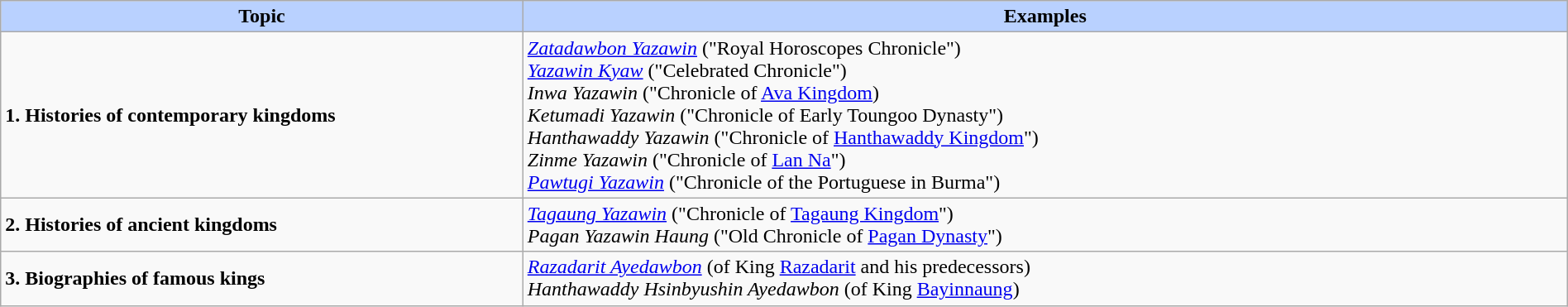<table width=100% class="wikitable" border="1">
<tr>
<th style="background-color:#B9D1FF" width=25%>Topic</th>
<th style="background-color:#B9D1FF" width=50%>Examples</th>
</tr>
<tr>
<td><strong>1.  Histories of contemporary kingdoms</strong></td>
<td><em><a href='#'>Zatadawbon Yazawin</a></em> ("Royal Horoscopes Chronicle") <br> <em><a href='#'>Yazawin Kyaw</a></em> ("Celebrated Chronicle") <br> <em>Inwa Yazawin</em> ("Chronicle of <a href='#'>Ava Kingdom</a>) <br> <em>Ketumadi Yazawin</em> ("Chronicle of Early Toungoo Dynasty") <br> <em>Hanthawaddy Yazawin</em> ("Chronicle of <a href='#'>Hanthawaddy Kingdom</a>") <br> <em>Zinme Yazawin</em> ("Chronicle of <a href='#'>Lan Na</a>") <br> <em><a href='#'>Pawtugi Yazawin</a></em> ("Chronicle of the Portuguese in Burma")</td>
</tr>
<tr>
<td><strong>2.  Histories of ancient kingdoms</strong></td>
<td><em><a href='#'>Tagaung Yazawin</a></em> ("Chronicle of <a href='#'>Tagaung Kingdom</a>") <br> <em>Pagan Yazawin Haung</em> ("Old Chronicle of <a href='#'>Pagan Dynasty</a>")</td>
</tr>
<tr>
<td><strong>3.  Biographies of famous kings</strong></td>
<td><em><a href='#'>Razadarit Ayedawbon</a></em> (of King <a href='#'>Razadarit</a> and his predecessors) <br> <em>Hanthawaddy Hsinbyushin Ayedawbon</em> (of King <a href='#'>Bayinnaung</a>)</td>
</tr>
</table>
